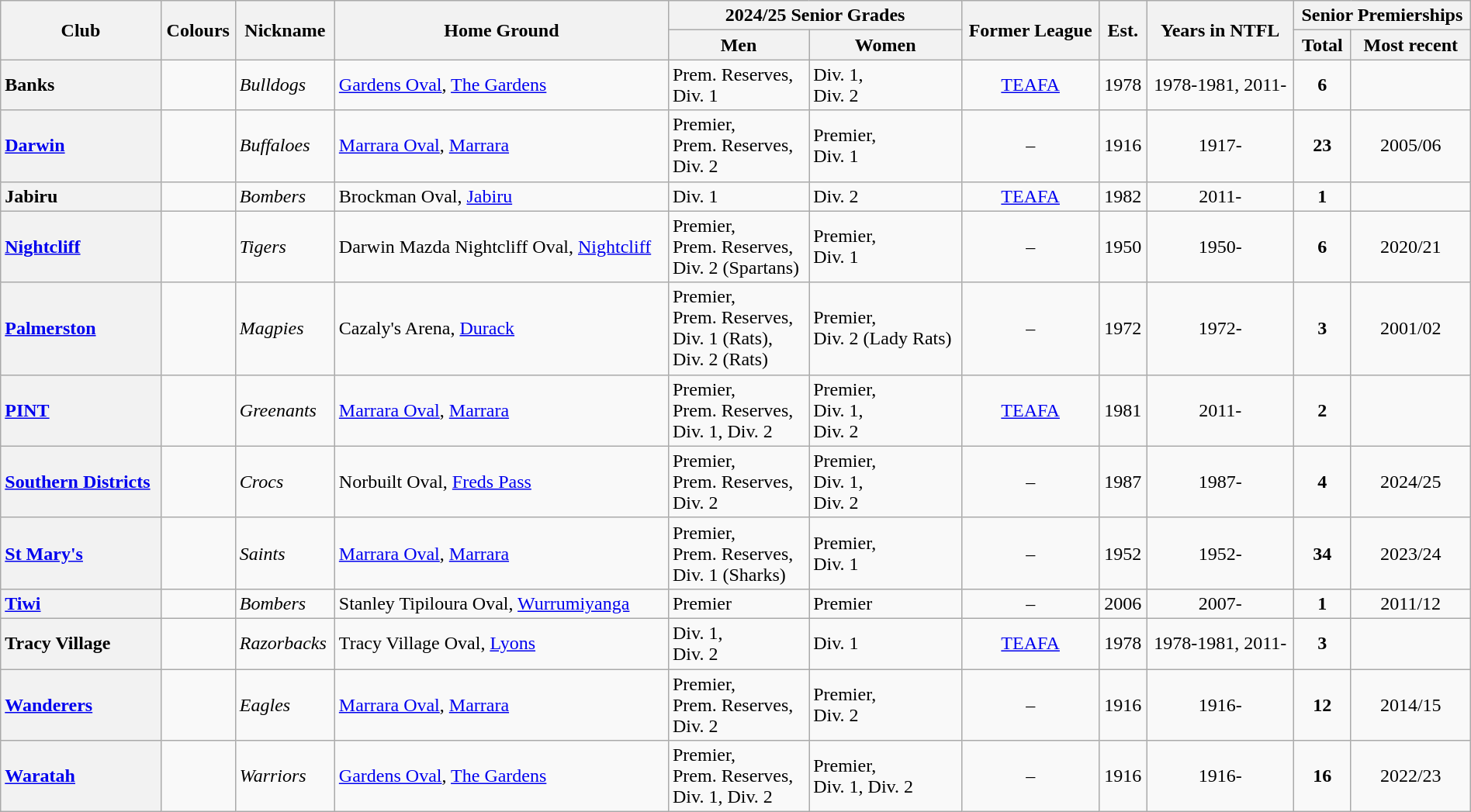<table class="wikitable sortable" style="text-align:center; width:100%">
<tr>
<th rowspan="2">Club</th>
<th rowspan="2">Colours</th>
<th rowspan="2">Nickname</th>
<th rowspan="2">Home Ground</th>
<th colspan="2">2024/25 Senior Grades</th>
<th rowspan="2">Former League</th>
<th rowspan="2">Est.</th>
<th rowspan="2">Years in NTFL</th>
<th colspan="2">Senior Premierships</th>
</tr>
<tr>
<th>Men</th>
<th>Women</th>
<th>Total</th>
<th>Most recent</th>
</tr>
<tr>
<th style="text-align:left">Banks</th>
<td></td>
<td align="left"><em>Bulldogs</em></td>
<td align="left"><a href='#'>Gardens Oval</a>, <a href='#'>The Gardens</a></td>
<td align="left">Prem. Reserves,<br>Div. 1</td>
<td align="left">Div. 1,<br>Div. 2</td>
<td><a href='#'>TEAFA</a></td>
<td>1978</td>
<td>1978-1981, 2011-</td>
<td><strong>6</strong></td>
<td></td>
</tr>
<tr>
<th style="text-align:left"><a href='#'>Darwin</a></th>
<td></td>
<td align="left"><em>Buffaloes</em></td>
<td align="left"><a href='#'>Marrara Oval</a>, <a href='#'>Marrara</a></td>
<td align="left">Premier,<br>Prem. Reserves,<br>Div. 2</td>
<td align="left">Premier,<br>Div. 1</td>
<td>–</td>
<td>1916</td>
<td>1917-</td>
<td><strong>23</strong></td>
<td>2005/06</td>
</tr>
<tr>
<th style="text-align:left">Jabiru</th>
<td></td>
<td align="left"><em>Bombers</em></td>
<td align="left">Brockman Oval, <a href='#'>Jabiru</a></td>
<td align="left">Div. 1</td>
<td align="left">Div. 2</td>
<td><a href='#'>TEAFA</a></td>
<td>1982</td>
<td>2011-</td>
<td><strong>1</strong></td>
<td></td>
</tr>
<tr>
<th style="text-align:left"><a href='#'>Nightcliff</a></th>
<td></td>
<td align="left"><em>Tigers</em></td>
<td align="left">Darwin Mazda Nightcliff Oval, <a href='#'>Nightcliff</a></td>
<td align="left">Premier,<br>Prem. Reserves,<br>Div. 2 (Spartans)</td>
<td align="left">Premier,<br>Div. 1</td>
<td>–</td>
<td>1950</td>
<td>1950-</td>
<td><strong>6</strong></td>
<td>2020/21</td>
</tr>
<tr>
<th style="text-align:left"><a href='#'>Palmerston</a></th>
<td></td>
<td align="left"><em>Magpies</em></td>
<td align="left">Cazaly's Arena, <a href='#'>Durack</a></td>
<td align="left">Premier,<br>Prem. Reserves, <br>Div. 1 (Rats), <br>Div. 2 (Rats)</td>
<td align="left">Premier,<br>Div. 2 (Lady Rats)</td>
<td>–</td>
<td>1972</td>
<td>1972-</td>
<td><strong>3</strong></td>
<td>2001/02</td>
</tr>
<tr>
<th style="text-align:left"><a href='#'>PINT</a></th>
<td></td>
<td align="left"><em>Greenants</em></td>
<td align="left"><a href='#'>Marrara Oval</a>, <a href='#'>Marrara</a></td>
<td align="left">Premier,<br>Prem. Reserves,<br>Div. 1, Div. 2</td>
<td align="left">Premier,<br>Div. 1,<br>Div. 2</td>
<td><a href='#'>TEAFA</a></td>
<td>1981</td>
<td>2011-</td>
<td><strong>2</strong></td>
<td></td>
</tr>
<tr>
<th style="text-align:left"><a href='#'>Southern Districts</a></th>
<td></td>
<td align="left"><em>Crocs</em></td>
<td align="left">Norbuilt Oval, <a href='#'>Freds Pass</a></td>
<td align="left">Premier,<br>Prem. Reserves, <br>Div. 2</td>
<td align="left">Premier,<br>Div. 1, <br>Div. 2</td>
<td>–</td>
<td>1987</td>
<td>1987-</td>
<td><strong>4</strong></td>
<td>2024/25</td>
</tr>
<tr>
<th style="text-align:left"><a href='#'>St Mary's</a></th>
<td></td>
<td align="left"><em>Saints</em></td>
<td align="left"><a href='#'>Marrara Oval</a>, <a href='#'>Marrara</a></td>
<td align="left">Premier,<br>Prem. Reserves,<br>Div. 1 (Sharks)</td>
<td align="left">Premier,<br>Div. 1</td>
<td>–</td>
<td>1952</td>
<td>1952-</td>
<td><strong>34</strong></td>
<td>2023/24</td>
</tr>
<tr>
<th style="text-align:left"><a href='#'>Tiwi</a></th>
<td></td>
<td align="left"><em>Bombers</em></td>
<td align="left">Stanley Tipiloura Oval, <a href='#'>Wurrumiyanga</a></td>
<td align="left">Premier</td>
<td align="left">Premier</td>
<td>–</td>
<td>2006</td>
<td>2007-</td>
<td><strong>1</strong></td>
<td>2011/12</td>
</tr>
<tr>
<th style="text-align:left">Tracy Village</th>
<td></td>
<td align="left"><em>Razorbacks</em></td>
<td align="left">Tracy Village Oval, <a href='#'>Lyons</a></td>
<td align="left">Div. 1,<br>Div. 2</td>
<td align="left">Div. 1</td>
<td><a href='#'>TEAFA</a></td>
<td>1978</td>
<td>1978-1981, 2011-</td>
<td><strong>3</strong></td>
<td></td>
</tr>
<tr>
<th style="text-align:left"><a href='#'>Wanderers</a></th>
<td></td>
<td align="left"><em>Eagles</em></td>
<td align="left"><a href='#'>Marrara Oval</a>, <a href='#'>Marrara</a></td>
<td align="left">Premier,<br>Prem. Reserves, <br>Div. 2</td>
<td align="left">Premier, <br>Div. 2</td>
<td>–</td>
<td>1916</td>
<td>1916-</td>
<td><strong>12</strong></td>
<td>2014/15</td>
</tr>
<tr>
<th style="text-align:left"><a href='#'>Waratah</a></th>
<td></td>
<td align="left"><em>Warriors</em></td>
<td align="left"><a href='#'>Gardens Oval</a>, <a href='#'>The Gardens</a></td>
<td align="left">Premier,<br>Prem. Reserves,<br>Div. 1, Div. 2</td>
<td align="left">Premier,<br>Div. 1, Div. 2</td>
<td>–</td>
<td>1916</td>
<td>1916-</td>
<td><strong>16</strong></td>
<td>2022/23</td>
</tr>
</table>
